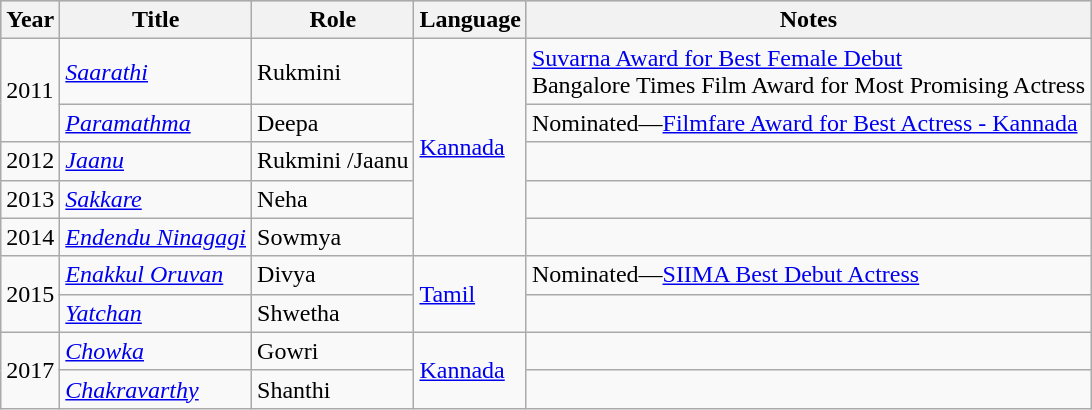<table class="wikitable sortable">
<tr style="background:#ccc; text-align:center;">
<th>Year</th>
<th>Title</th>
<th>Role</th>
<th>Language</th>
<th>Notes</th>
</tr>
<tr>
<td rowspan="2">2011</td>
<td><em><a href='#'>Saarathi</a></em></td>
<td>Rukmini</td>
<td rowspan="5"><a href='#'>Kannada</a></td>
<td><a href='#'>Suvarna Award for Best Female Debut</a><br>Bangalore Times Film Award for Most Promising Actress</td>
</tr>
<tr>
<td><em><a href='#'>Paramathma</a></em></td>
<td>Deepa</td>
<td>Nominated—<a href='#'>Filmfare Award for Best Actress - Kannada</a></td>
</tr>
<tr>
<td>2012</td>
<td><em><a href='#'>Jaanu</a></em></td>
<td>Rukmini /Jaanu</td>
<td></td>
</tr>
<tr>
<td>2013</td>
<td><em><a href='#'>Sakkare</a></em></td>
<td>Neha</td>
<td></td>
</tr>
<tr>
<td>2014</td>
<td><em><a href='#'>Endendu Ninagagi</a></em></td>
<td>Sowmya</td>
<td></td>
</tr>
<tr>
<td rowspan="2">2015</td>
<td><em><a href='#'>Enakkul Oruvan</a></em></td>
<td>Divya</td>
<td rowspan="2"><a href='#'>Tamil</a></td>
<td>Nominated—<a href='#'>SIIMA Best Debut Actress</a></td>
</tr>
<tr>
<td><em><a href='#'>Yatchan</a></em></td>
<td>Shwetha</td>
<td></td>
</tr>
<tr>
<td rowspan="2">2017</td>
<td><em><a href='#'>Chowka</a></em></td>
<td>Gowri</td>
<td rowspan="2"><a href='#'>Kannada</a></td>
<td></td>
</tr>
<tr>
<td><em><a href='#'>Chakravarthy</a></em></td>
<td>Shanthi</td>
<td></td>
</tr>
</table>
